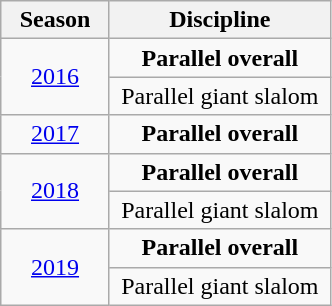<table class="wikitable">
<tr>
<th style="width:65px;">Season</th>
<th style="width:140px;">Discipline</th>
</tr>
<tr>
<td rowspan=2 align=center><a href='#'>2016</a></td>
<td align=center><strong>Parallel overall</strong></td>
</tr>
<tr>
<td align=center>Parallel giant slalom</td>
</tr>
<tr>
<td align=center><a href='#'>2017</a></td>
<td align=center><strong>Parallel overall</strong></td>
</tr>
<tr>
<td rowspan=2 align=center><a href='#'>2018</a></td>
<td align=center><strong>Parallel overall</strong></td>
</tr>
<tr>
<td align=center>Parallel giant slalom</td>
</tr>
<tr>
<td rowspan=2 align=center><a href='#'>2019</a></td>
<td align=center><strong>Parallel overall</strong></td>
</tr>
<tr>
<td align=center>Parallel giant slalom</td>
</tr>
</table>
